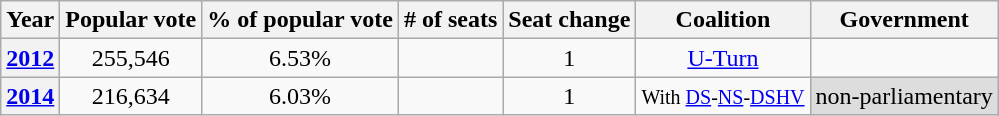<table class="wikitable sortable" style="text-align:center">
<tr>
<th>Year</th>
<th>Popular vote</th>
<th>% of popular vote</th>
<th># of seats</th>
<th>Seat change</th>
<th>Coalition</th>
<th>Government</th>
</tr>
<tr>
<th><a href='#'>2012</a></th>
<td>255,546</td>
<td>6.53%</td>
<td></td>
<td> 1</td>
<td><a href='#'>U-Turn</a></td>
<td></td>
</tr>
<tr>
<th><a href='#'>2014</a></th>
<td>216,634</td>
<td>6.03%</td>
<td></td>
<td> 1</td>
<td><small>With <a href='#'>DS</a>-<a href='#'>NS</a>-<a href='#'>DSHV</a></small></td>
<td style="background:#ddd;">non-parliamentary</td>
</tr>
</table>
